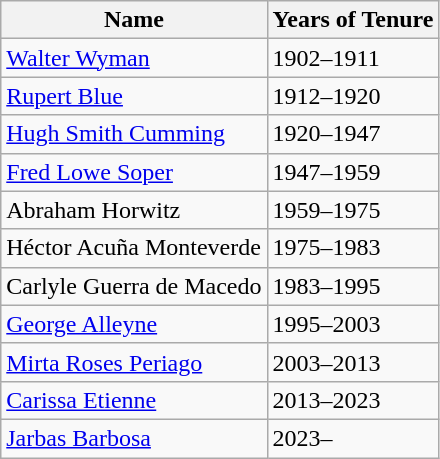<table class="wikitable">
<tr>
<th>Name</th>
<th>Years of Tenure</th>
</tr>
<tr>
<td> <a href='#'>Walter Wyman</a></td>
<td>1902–1911</td>
</tr>
<tr>
<td> <a href='#'>Rupert Blue</a></td>
<td>1912–1920</td>
</tr>
<tr>
<td> <a href='#'>Hugh Smith Cumming</a></td>
<td>1920–1947</td>
</tr>
<tr>
<td> <a href='#'>Fred Lowe Soper</a></td>
<td>1947–1959</td>
</tr>
<tr>
<td> Abraham Horwitz</td>
<td>1959–1975</td>
</tr>
<tr>
<td> Héctor Acuña Monteverde</td>
<td>1975–1983</td>
</tr>
<tr>
<td> Carlyle Guerra de Macedo</td>
<td>1983–1995</td>
</tr>
<tr>
<td> <a href='#'>George Alleyne</a></td>
<td>1995–2003</td>
</tr>
<tr>
<td> <a href='#'>Mirta Roses Periago</a></td>
<td>2003–2013</td>
</tr>
<tr>
<td> <a href='#'>Carissa Etienne</a></td>
<td>2013–2023</td>
</tr>
<tr>
<td> <a href='#'>Jarbas Barbosa</a></td>
<td>2023–</td>
</tr>
</table>
